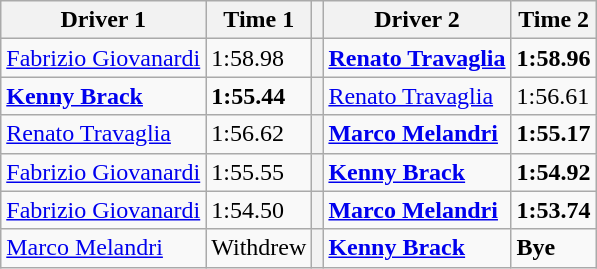<table class="wikitable">
<tr>
<th>Driver 1</th>
<th>Time 1</th>
<th></th>
<th>Driver 2</th>
<th>Time 2</th>
</tr>
<tr>
<td> <a href='#'>Fabrizio Giovanardi</a></td>
<td>1:58.98</td>
<th></th>
<td><strong> <a href='#'>Renato Travaglia</a></strong></td>
<td><strong>1:58.96</strong></td>
</tr>
<tr>
<td><strong> <a href='#'>Kenny Brack</a></strong></td>
<td><strong>1:55.44</strong></td>
<th></th>
<td> <a href='#'>Renato Travaglia</a></td>
<td>1:56.61</td>
</tr>
<tr>
<td> <a href='#'>Renato Travaglia</a></td>
<td>1:56.62</td>
<th></th>
<td><strong> <a href='#'>Marco Melandri</a></strong></td>
<td><strong>1:55.17 </strong></td>
</tr>
<tr>
<td> <a href='#'>Fabrizio Giovanardi</a></td>
<td>1:55.55</td>
<th></th>
<td><strong> <a href='#'>Kenny Brack</a></strong></td>
<td><strong>1:54.92</strong></td>
</tr>
<tr>
<td> <a href='#'>Fabrizio Giovanardi</a></td>
<td>1:54.50</td>
<th></th>
<td><strong> <a href='#'>Marco Melandri</a></strong></td>
<td><strong>1:53.74</strong></td>
</tr>
<tr>
<td> <a href='#'>Marco Melandri</a></td>
<td>Withdrew</td>
<th></th>
<td><strong> <a href='#'>Kenny Brack</a></strong></td>
<td><strong>Bye</strong></td>
</tr>
</table>
